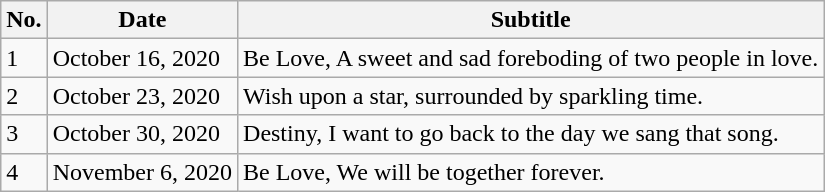<table class="wikitable">
<tr>
<th>No.</th>
<th>Date</th>
<th>Subtitle</th>
</tr>
<tr>
<td>1</td>
<td>October 16, 2020</td>
<td>Be Love, A sweet and sad foreboding of two people in love.</td>
</tr>
<tr>
<td>2</td>
<td>October 23, 2020</td>
<td>Wish upon a star, surrounded by sparkling time.</td>
</tr>
<tr>
<td>3</td>
<td>October 30, 2020</td>
<td>Destiny, I want to go back to the day we sang that song.</td>
</tr>
<tr>
<td>4</td>
<td>November 6, 2020</td>
<td>Be Love, We will be together forever.</td>
</tr>
</table>
